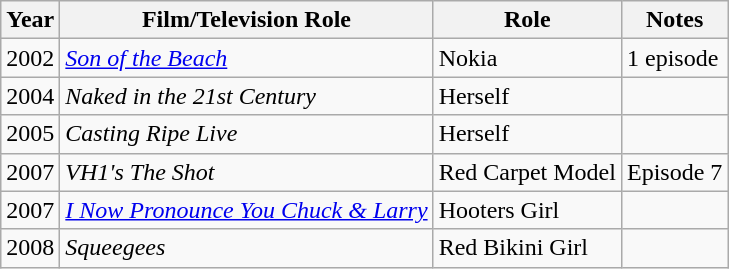<table class="wikitable">
<tr>
<th>Year</th>
<th>Film/Television Role</th>
<th>Role</th>
<th>Notes</th>
</tr>
<tr>
<td>2002</td>
<td><em><a href='#'>Son of the Beach</a></em></td>
<td>Nokia</td>
<td>1 episode</td>
</tr>
<tr>
<td>2004</td>
<td><em>Naked in the 21st Century</em></td>
<td>Herself</td>
<td></td>
</tr>
<tr>
<td>2005</td>
<td><em>Casting Ripe Live</em></td>
<td>Herself</td>
<td></td>
</tr>
<tr>
<td>2007</td>
<td><em>VH1's The Shot</em></td>
<td>Red Carpet Model</td>
<td>Episode 7</td>
</tr>
<tr>
<td>2007</td>
<td><em><a href='#'>I Now Pronounce You Chuck & Larry</a></em></td>
<td>Hooters Girl</td>
<td></td>
</tr>
<tr>
<td>2008</td>
<td><em>Squeegees</em></td>
<td>Red Bikini Girl</td>
<td></td>
</tr>
</table>
